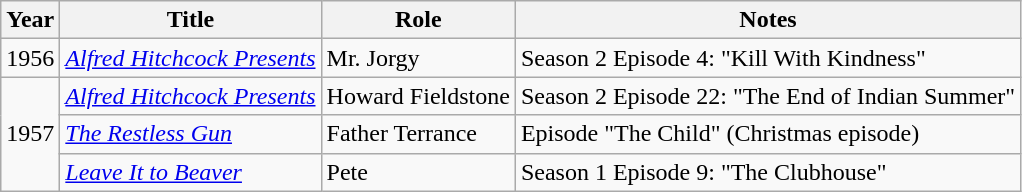<table class="wikitable sortable">
<tr>
<th>Year</th>
<th>Title</th>
<th>Role</th>
<th>Notes</th>
</tr>
<tr>
<td>1956</td>
<td><em><a href='#'>Alfred Hitchcock Presents</a></em></td>
<td>Mr. Jorgy</td>
<td>Season 2 Episode 4: "Kill With Kindness"</td>
</tr>
<tr>
<td rowspan=3>1957</td>
<td><em><a href='#'>Alfred Hitchcock Presents</a></em></td>
<td>Howard Fieldstone</td>
<td>Season 2 Episode 22: "The End of Indian Summer"</td>
</tr>
<tr>
<td><em><a href='#'>The Restless Gun</a></em></td>
<td>Father Terrance</td>
<td>Episode "The Child" (Christmas episode)</td>
</tr>
<tr>
<td><em><a href='#'>Leave It to Beaver</a></em></td>
<td>Pete</td>
<td>Season 1 Episode 9: "The Clubhouse"</td>
</tr>
</table>
